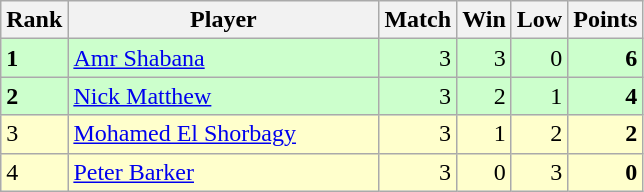<table class="wikitable">
<tr>
<th width=20>Rank</th>
<th width=200>Player</th>
<th width=20>Match</th>
<th width=20>Win</th>
<th width=20>Low</th>
<th width=20>Points</th>
</tr>
<tr style="text-align:right; background:#cfc;">
<td align="left"><strong>1</strong></td>
<td style="text-align:left;"> <a href='#'>Amr Shabana</a></td>
<td>3</td>
<td>3</td>
<td>0</td>
<td><strong>6</strong></td>
</tr>
<tr style="text-align:right; background:#cfc;">
<td align="left"><strong>2</strong></td>
<td style="text-align:left;"> <a href='#'>Nick Matthew</a></td>
<td>3</td>
<td>2</td>
<td>1</td>
<td><strong>4</strong></td>
</tr>
<tr style="text-align:right; background:#ffc;">
<td align="left">3</td>
<td style="text-align:left;"> <a href='#'>Mohamed El Shorbagy</a></td>
<td>3</td>
<td>1</td>
<td>2</td>
<td><strong>2</strong></td>
</tr>
<tr style="text-align:right; background:#ffc;">
<td align="left">4</td>
<td style="text-align:left;"> <a href='#'>Peter Barker</a></td>
<td>3</td>
<td>0</td>
<td>3</td>
<td><strong>0</strong></td>
</tr>
</table>
